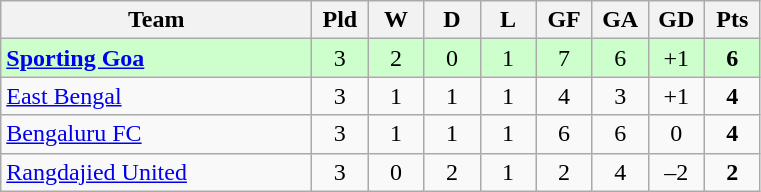<table class="wikitable" style="text-align: center;">
<tr>
<th style="width:200px;">Team</th>
<th width="30">Pld</th>
<th width="30">W</th>
<th width="30">D</th>
<th width="30">L</th>
<th width="30">GF</th>
<th width="30">GA</th>
<th width="30">GD</th>
<th width="30">Pts</th>
</tr>
<tr style="background:#cfc;">
<td align=left><strong><a href='#'>Sporting Goa</a></strong></td>
<td>3</td>
<td>2</td>
<td>0</td>
<td>1</td>
<td>7</td>
<td>6</td>
<td>+1</td>
<td><strong>6</strong></td>
</tr>
<tr>
<td align=left><a href='#'>East Bengal</a></td>
<td>3</td>
<td>1</td>
<td>1</td>
<td>1</td>
<td>4</td>
<td>3</td>
<td>+1</td>
<td><strong>4</strong></td>
</tr>
<tr>
<td align=left><a href='#'>Bengaluru FC</a></td>
<td>3</td>
<td>1</td>
<td>1</td>
<td>1</td>
<td>6</td>
<td>6</td>
<td>0</td>
<td><strong>4</strong></td>
</tr>
<tr>
<td align=left><a href='#'>Rangdajied United</a></td>
<td>3</td>
<td>0</td>
<td>2</td>
<td>1</td>
<td>2</td>
<td>4</td>
<td>–2</td>
<td><strong>2</strong></td>
</tr>
</table>
